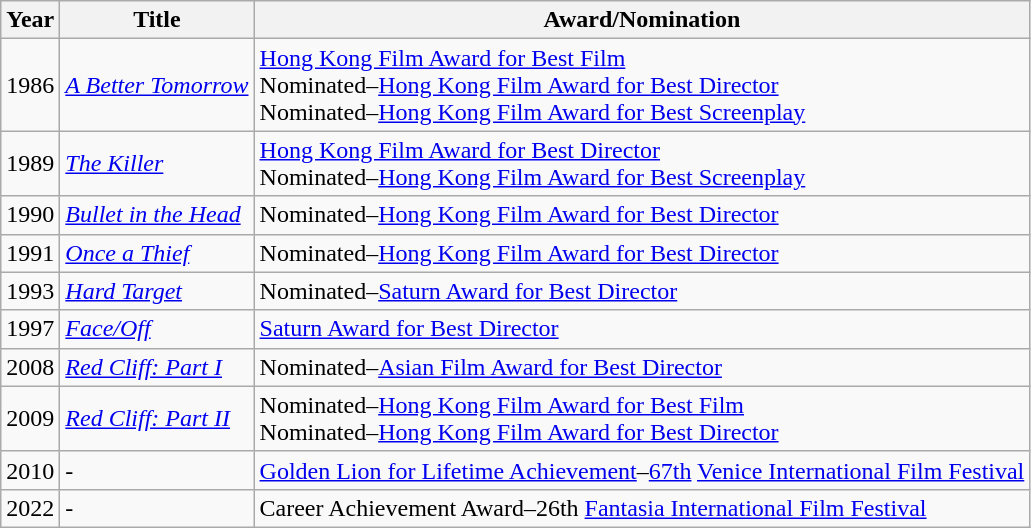<table class="wikitable">
<tr>
<th>Year</th>
<th>Title</th>
<th>Award/Nomination</th>
</tr>
<tr>
<td>1986</td>
<td><em><a href='#'>A Better Tomorrow</a></em></td>
<td><a href='#'>Hong Kong Film Award for Best Film</a><br>Nominated–<a href='#'>Hong Kong Film Award for Best Director</a><br>Nominated–<a href='#'>Hong Kong Film Award for Best Screenplay</a></td>
</tr>
<tr>
<td>1989</td>
<td><em><a href='#'>The Killer</a></em></td>
<td><a href='#'>Hong Kong Film Award for Best Director</a><br>Nominated–<a href='#'>Hong Kong Film Award for Best Screenplay</a></td>
</tr>
<tr>
<td>1990</td>
<td><em><a href='#'>Bullet in the Head</a></em></td>
<td>Nominated–<a href='#'>Hong Kong Film Award for Best Director</a></td>
</tr>
<tr>
<td>1991</td>
<td><em><a href='#'>Once a Thief</a></em></td>
<td>Nominated–<a href='#'>Hong Kong Film Award for Best Director</a></td>
</tr>
<tr>
<td>1993</td>
<td><em><a href='#'>Hard Target</a></em></td>
<td>Nominated–<a href='#'>Saturn Award for Best Director</a></td>
</tr>
<tr>
<td>1997</td>
<td><em><a href='#'>Face/Off</a></em></td>
<td><a href='#'>Saturn Award for Best Director</a></td>
</tr>
<tr>
<td>2008</td>
<td><em><a href='#'>Red Cliff: Part I</a></em></td>
<td>Nominated–<a href='#'>Asian Film Award for Best Director</a></td>
</tr>
<tr>
<td>2009</td>
<td><em><a href='#'>Red Cliff: Part II</a></em></td>
<td>Nominated–<a href='#'>Hong Kong Film Award for Best Film</a><br>Nominated–<a href='#'>Hong Kong Film Award for Best Director</a></td>
</tr>
<tr>
<td>2010</td>
<td>-</td>
<td><a href='#'>Golden Lion for Lifetime Achievement</a>–<a href='#'>67th</a> <a href='#'>Venice International Film Festival</a></td>
</tr>
<tr>
<td>2022</td>
<td>-</td>
<td>Career Achievement Award–26th <a href='#'>Fantasia International Film Festival</a></td>
</tr>
</table>
